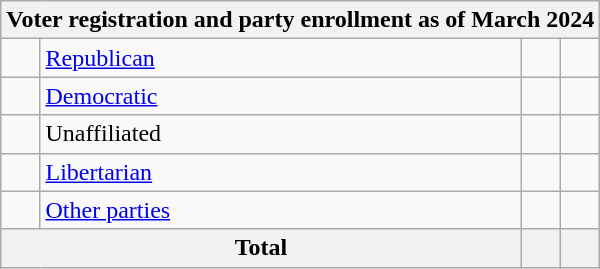<table class=wikitable>
<tr>
<th colspan = 6>Voter registration and party enrollment as of March 2024</th>
</tr>
<tr>
<td></td>
<td><a href='#'>Republican</a></td>
<td align = center></td>
<td align = center></td>
</tr>
<tr>
<td></td>
<td><a href='#'>Democratic</a></td>
<td align = center></td>
<td align = center></td>
</tr>
<tr>
<td></td>
<td>Unaffiliated</td>
<td align = center></td>
<td align = center></td>
</tr>
<tr>
<td></td>
<td><a href='#'>Libertarian</a></td>
<td align = center></td>
<td align = center></td>
</tr>
<tr>
<td></td>
<td><a href='#'>Other parties</a></td>
<td align = center></td>
<td align = center></td>
</tr>
<tr>
<th colspan = 2>Total</th>
<th align = center></th>
<th align = center></th>
</tr>
</table>
